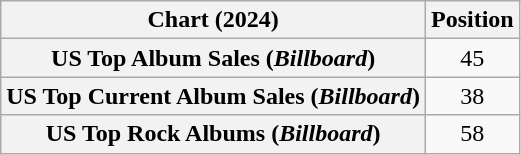<table class="wikitable plainrowheaders sortable" style="text-align:center">
<tr>
<th scope="col">Chart (2024)</th>
<th scope="col">Position</th>
</tr>
<tr>
<th scope="row">US Top Album Sales (<em>Billboard</em>)</th>
<td>45</td>
</tr>
<tr>
<th scope="row">US Top Current Album Sales (<em>Billboard</em>)</th>
<td>38</td>
</tr>
<tr>
<th scope="row">US Top Rock Albums (<em>Billboard</em>)</th>
<td>58</td>
</tr>
</table>
